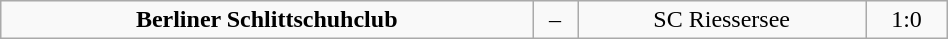<table class="wikitable" width="50%">
<tr align="center">
<td><strong>Berliner Schlittschuhclub</strong></td>
<td>–</td>
<td>SC Riessersee</td>
<td>1:0</td>
</tr>
</table>
